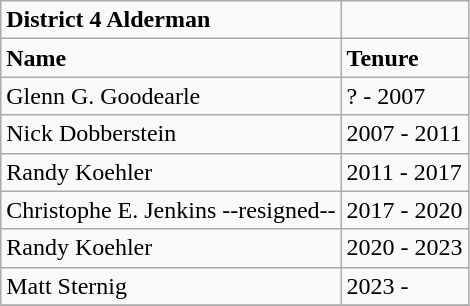<table role="presentation" class="wikitable mw-collapsible mw-collapsed">
<tr>
<td><strong>District 4 Alderman</strong></td>
</tr>
<tr>
<td><strong>Name</strong></td>
<td><strong>Tenure</strong></td>
</tr>
<tr>
<td>Glenn G. Goodearle</td>
<td>? - 2007</td>
</tr>
<tr>
<td>Nick Dobberstein</td>
<td>2007 - 2011</td>
</tr>
<tr>
<td>Randy Koehler</td>
<td>2011 - 2017</td>
</tr>
<tr>
<td>Christophe E. Jenkins --resigned--</td>
<td>2017 - 2020</td>
</tr>
<tr>
<td>Randy Koehler</td>
<td>2020 - 2023</td>
</tr>
<tr>
<td>Matt Sternig</td>
<td>2023 -</td>
</tr>
<tr>
</tr>
</table>
